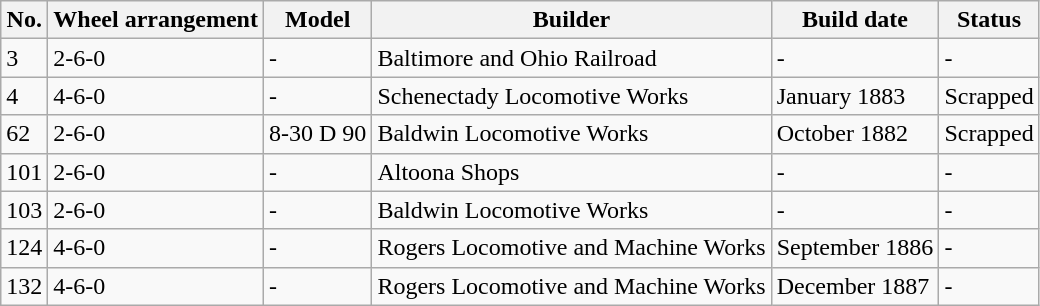<table class="wikitable">
<tr>
<th>No.</th>
<th>Wheel arrangement</th>
<th>Model</th>
<th>Builder</th>
<th>Build date</th>
<th>Status</th>
</tr>
<tr>
<td>3</td>
<td>2-6-0</td>
<td>-</td>
<td>Baltimore and Ohio Railroad</td>
<td>-</td>
<td>-</td>
</tr>
<tr>
<td>4</td>
<td>4-6-0</td>
<td>-</td>
<td>Schenectady Locomotive Works</td>
<td>January 1883</td>
<td>Scrapped</td>
</tr>
<tr>
<td>62</td>
<td>2-6-0</td>
<td>8-30 D 90</td>
<td>Baldwin Locomotive Works</td>
<td>October 1882</td>
<td>Scrapped</td>
</tr>
<tr>
<td>101</td>
<td>2-6-0</td>
<td>-</td>
<td>Altoona Shops</td>
<td>-</td>
<td>-</td>
</tr>
<tr>
<td>103</td>
<td>2-6-0</td>
<td>-</td>
<td>Baldwin Locomotive Works</td>
<td>-</td>
<td>-</td>
</tr>
<tr>
<td>124</td>
<td>4-6-0</td>
<td>-</td>
<td>Rogers Locomotive and Machine Works</td>
<td>September 1886</td>
<td>-</td>
</tr>
<tr>
<td>132</td>
<td>4-6-0</td>
<td>-</td>
<td>Rogers Locomotive and Machine Works</td>
<td>December 1887</td>
<td>-</td>
</tr>
</table>
